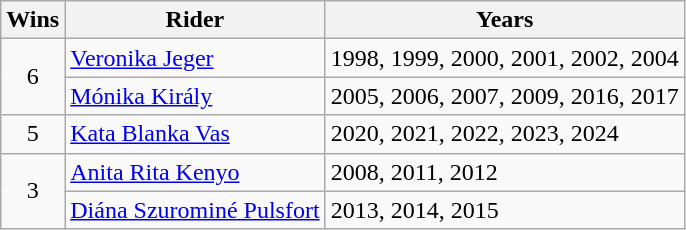<table class="wikitable">
<tr>
<th>Wins</th>
<th>Rider</th>
<th>Years</th>
</tr>
<tr>
<td align=center rowspan=2>6</td>
<td><a href='#'>Veronika Jeger</a></td>
<td>1998, 1999, 2000, 2001, 2002, 2004</td>
</tr>
<tr>
<td><a href='#'>Mónika Király</a></td>
<td>2005, 2006, 2007, 2009, 2016, 2017</td>
</tr>
<tr>
<td align=center>5</td>
<td><a href='#'>Kata Blanka Vas</a></td>
<td>2020, 2021, 2022, 2023, 2024</td>
</tr>
<tr>
<td align=center rowspan=3>3</td>
<td><a href='#'>Anita Rita Kenyo</a></td>
<td>2008, 2011, 2012</td>
</tr>
<tr>
<td><a href='#'>Diána Szurominé Pulsfort</a></td>
<td>2013, 2014, 2015</td>
</tr>
</table>
